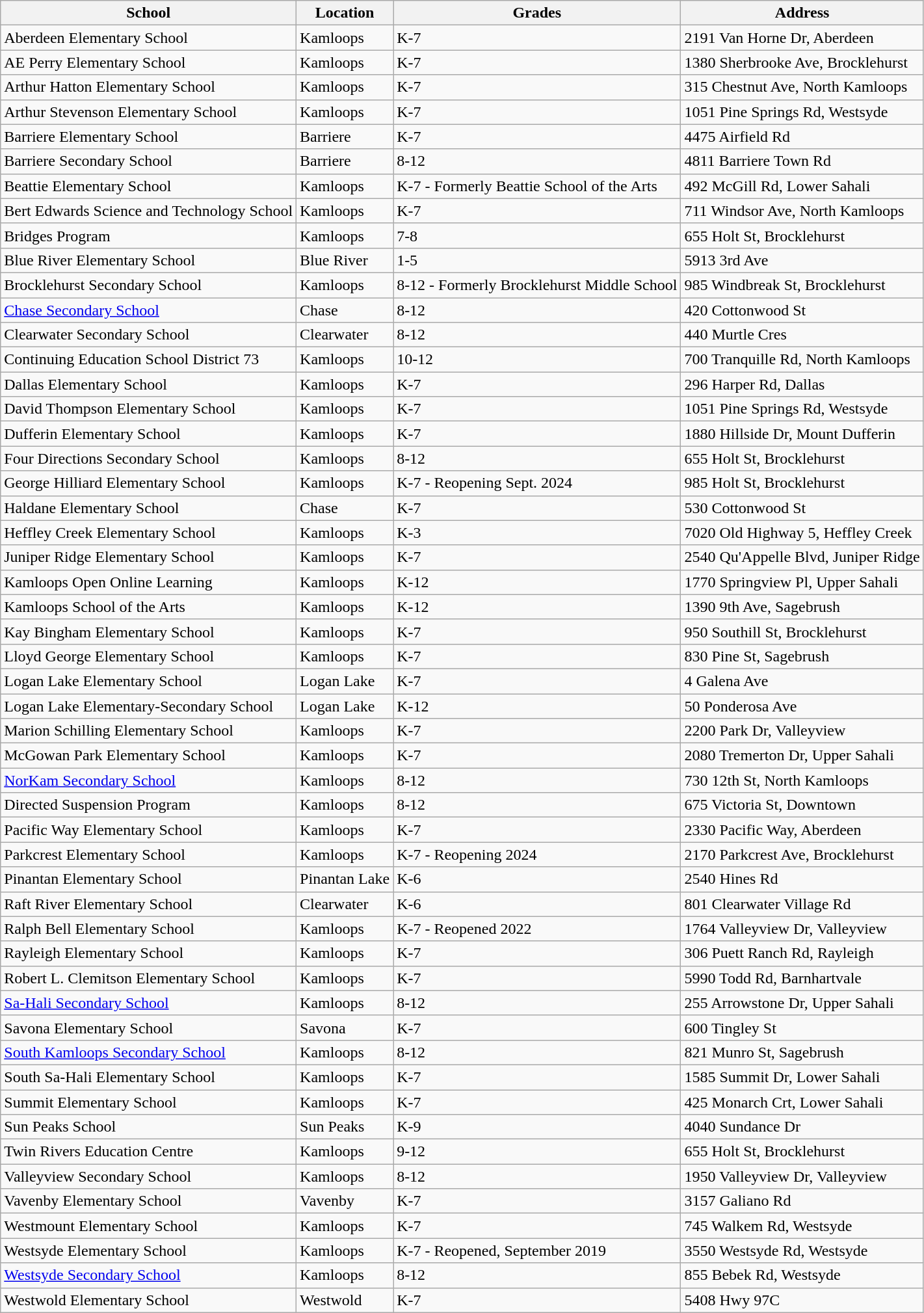<table class="wikitable">
<tr>
<th>School</th>
<th>Location</th>
<th>Grades</th>
<th>Address</th>
</tr>
<tr>
<td>Aberdeen Elementary School</td>
<td>Kamloops</td>
<td>K-7</td>
<td>2191 Van Horne Dr, Aberdeen</td>
</tr>
<tr>
<td>AE Perry Elementary School</td>
<td>Kamloops</td>
<td>K-7</td>
<td>1380 Sherbrooke Ave, Brocklehurst</td>
</tr>
<tr>
<td>Arthur Hatton Elementary School</td>
<td>Kamloops</td>
<td>K-7</td>
<td>315 Chestnut Ave, North Kamloops</td>
</tr>
<tr>
<td>Arthur Stevenson Elementary School</td>
<td>Kamloops</td>
<td>K-7</td>
<td>1051 Pine Springs Rd, Westsyde</td>
</tr>
<tr>
<td>Barriere Elementary School</td>
<td>Barriere</td>
<td>K-7</td>
<td>4475 Airfield Rd</td>
</tr>
<tr>
<td>Barriere Secondary School</td>
<td>Barriere</td>
<td>8-12</td>
<td>4811 Barriere Town Rd</td>
</tr>
<tr>
<td>Beattie Elementary School</td>
<td>Kamloops</td>
<td>K-7 - Formerly Beattie School of the Arts</td>
<td>492 McGill Rd, Lower Sahali</td>
</tr>
<tr>
<td>Bert Edwards Science and Technology School</td>
<td>Kamloops</td>
<td>K-7</td>
<td>711 Windsor Ave, North Kamloops</td>
</tr>
<tr>
<td>Bridges Program</td>
<td>Kamloops</td>
<td>7-8</td>
<td>655 Holt St, Brocklehurst</td>
</tr>
<tr>
<td>Blue River Elementary School</td>
<td>Blue River</td>
<td>1-5</td>
<td>5913 3rd Ave</td>
</tr>
<tr>
<td>Brocklehurst Secondary School</td>
<td>Kamloops</td>
<td>8-12 - Formerly Brocklehurst Middle School</td>
<td>985 Windbreak St, Brocklehurst</td>
</tr>
<tr>
<td><a href='#'>Chase Secondary School</a></td>
<td>Chase</td>
<td>8-12</td>
<td>420 Cottonwood St</td>
</tr>
<tr>
<td>Clearwater Secondary School</td>
<td>Clearwater</td>
<td>8-12</td>
<td>440 Murtle Cres</td>
</tr>
<tr>
<td>Continuing Education School District 73</td>
<td>Kamloops</td>
<td>10-12</td>
<td>700 Tranquille Rd, North Kamloops</td>
</tr>
<tr>
<td>Dallas Elementary School</td>
<td>Kamloops</td>
<td>K-7</td>
<td>296 Harper Rd, Dallas</td>
</tr>
<tr>
<td>David Thompson Elementary School</td>
<td>Kamloops</td>
<td>K-7</td>
<td>1051 Pine Springs Rd, Westsyde</td>
</tr>
<tr>
<td>Dufferin Elementary School</td>
<td>Kamloops</td>
<td>K-7</td>
<td>1880 Hillside Dr, Mount Dufferin</td>
</tr>
<tr>
<td>Four Directions Secondary School</td>
<td>Kamloops</td>
<td>8-12</td>
<td>655 Holt St, Brocklehurst</td>
</tr>
<tr>
<td>George Hilliard Elementary School</td>
<td>Kamloops</td>
<td>K-7 - Reopening Sept. 2024</td>
<td>985 Holt St, Brocklehurst</td>
</tr>
<tr>
<td>Haldane Elementary School</td>
<td>Chase</td>
<td>K-7</td>
<td>530 Cottonwood St</td>
</tr>
<tr>
<td>Heffley Creek Elementary School</td>
<td>Kamloops</td>
<td>K-3</td>
<td>7020 Old Highway 5, Heffley Creek</td>
</tr>
<tr>
<td>Juniper Ridge Elementary School</td>
<td>Kamloops</td>
<td>K-7</td>
<td>2540 Qu'Appelle Blvd, Juniper Ridge</td>
</tr>
<tr>
<td>Kamloops Open Online Learning</td>
<td>Kamloops</td>
<td>K-12</td>
<td>1770 Springview Pl, Upper Sahali</td>
</tr>
<tr>
<td>Kamloops School of the Arts</td>
<td>Kamloops</td>
<td>K-12</td>
<td>1390 9th Ave, Sagebrush</td>
</tr>
<tr>
<td>Kay Bingham Elementary School</td>
<td>Kamloops</td>
<td>K-7</td>
<td>950 Southill St, Brocklehurst</td>
</tr>
<tr>
<td>Lloyd George Elementary School</td>
<td>Kamloops</td>
<td>K-7</td>
<td>830 Pine St, Sagebrush</td>
</tr>
<tr>
<td>Logan Lake Elementary School</td>
<td>Logan Lake</td>
<td>K-7</td>
<td>4 Galena Ave</td>
</tr>
<tr>
<td>Logan Lake Elementary-Secondary School</td>
<td>Logan Lake</td>
<td>K-12</td>
<td>50 Ponderosa Ave</td>
</tr>
<tr>
<td>Marion Schilling Elementary School</td>
<td>Kamloops</td>
<td>K-7</td>
<td>2200 Park Dr, Valleyview</td>
</tr>
<tr>
<td>McGowan Park Elementary School</td>
<td>Kamloops</td>
<td>K-7</td>
<td>2080 Tremerton Dr, Upper Sahali</td>
</tr>
<tr>
<td><a href='#'>NorKam Secondary School</a></td>
<td>Kamloops</td>
<td>8-12</td>
<td>730 12th St, North Kamloops</td>
</tr>
<tr>
<td>Directed Suspension Program</td>
<td>Kamloops</td>
<td>8-12</td>
<td>675 Victoria St, Downtown</td>
</tr>
<tr>
<td>Pacific Way Elementary School</td>
<td>Kamloops</td>
<td>K-7</td>
<td>2330 Pacific Way, Aberdeen</td>
</tr>
<tr>
<td>Parkcrest Elementary School</td>
<td>Kamloops</td>
<td>K-7 - Reopening 2024</td>
<td>2170 Parkcrest Ave, Brocklehurst</td>
</tr>
<tr>
<td>Pinantan Elementary School</td>
<td>Pinantan Lake</td>
<td>K-6</td>
<td>2540 Hines Rd</td>
</tr>
<tr>
<td>Raft River Elementary School</td>
<td>Clearwater</td>
<td>K-6</td>
<td>801 Clearwater Village Rd</td>
</tr>
<tr>
<td>Ralph Bell Elementary School</td>
<td>Kamloops</td>
<td>K-7 - Reopened 2022</td>
<td>1764 Valleyview Dr, Valleyview</td>
</tr>
<tr>
<td>Rayleigh Elementary School</td>
<td>Kamloops</td>
<td>K-7</td>
<td>306 Puett Ranch Rd, Rayleigh</td>
</tr>
<tr>
<td>Robert L. Clemitson Elementary School</td>
<td>Kamloops</td>
<td>K-7</td>
<td>5990 Todd Rd, Barnhartvale</td>
</tr>
<tr>
<td><a href='#'>Sa-Hali Secondary School</a></td>
<td>Kamloops</td>
<td>8-12</td>
<td>255 Arrowstone Dr, Upper Sahali</td>
</tr>
<tr>
<td>Savona Elementary School</td>
<td>Savona</td>
<td>K-7</td>
<td>600 Tingley St</td>
</tr>
<tr>
<td><a href='#'>South Kamloops Secondary School</a></td>
<td>Kamloops</td>
<td>8-12</td>
<td>821 Munro St, Sagebrush</td>
</tr>
<tr>
<td>South Sa-Hali Elementary School</td>
<td>Kamloops</td>
<td>K-7</td>
<td>1585 Summit Dr, Lower Sahali</td>
</tr>
<tr>
<td>Summit Elementary School</td>
<td>Kamloops</td>
<td>K-7</td>
<td>425 Monarch Crt, Lower Sahali</td>
</tr>
<tr>
<td>Sun Peaks School</td>
<td>Sun Peaks</td>
<td>K-9</td>
<td>4040 Sundance Dr</td>
</tr>
<tr>
<td>Twin Rivers Education Centre</td>
<td>Kamloops</td>
<td>9-12</td>
<td>655 Holt St, Brocklehurst</td>
</tr>
<tr>
<td>Valleyview Secondary School</td>
<td>Kamloops</td>
<td>8-12</td>
<td>1950 Valleyview Dr, Valleyview</td>
</tr>
<tr>
<td>Vavenby Elementary School</td>
<td>Vavenby</td>
<td>K-7</td>
<td>3157 Galiano Rd</td>
</tr>
<tr>
<td>Westmount Elementary School</td>
<td>Kamloops</td>
<td>K-7</td>
<td>745 Walkem Rd, Westsyde</td>
</tr>
<tr>
<td>Westsyde Elementary School</td>
<td>Kamloops</td>
<td>K-7 - Reopened, September 2019</td>
<td>3550 Westsyde Rd, Westsyde</td>
</tr>
<tr>
<td><a href='#'>Westsyde Secondary School</a></td>
<td>Kamloops</td>
<td>8-12</td>
<td>855 Bebek Rd, Westsyde</td>
</tr>
<tr>
<td>Westwold Elementary School</td>
<td>Westwold</td>
<td>K-7</td>
<td>5408 Hwy 97C</td>
</tr>
</table>
